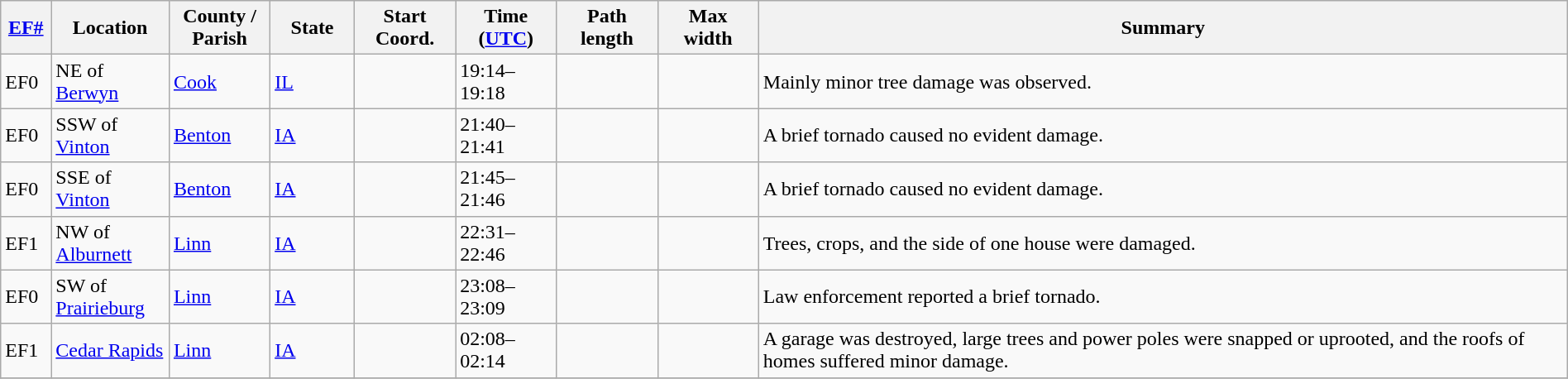<table class="wikitable sortable" style="width:100%;">
<tr>
<th scope="col" style="width:3%; text-align:center;"><a href='#'>EF#</a></th>
<th scope="col" style="width:7%; text-align:center;" class="unsortable">Location</th>
<th scope="col" style="width:6%; text-align:center;" class="unsortable">County / Parish</th>
<th scope="col" style="width:5%; text-align:center;">State</th>
<th scope="col" style="width:6%; text-align:center;">Start Coord.</th>
<th scope="col" style="width:6%; text-align:center;">Time (<a href='#'>UTC</a>)</th>
<th scope="col" style="width:6%; text-align:center;">Path length</th>
<th scope="col" style="width:6%; text-align:center;">Max width</th>
<th scope="col" class="unsortable" style="width:48%; text-align:center;">Summary</th>
</tr>
<tr>
<td bgcolor=>EF0</td>
<td>NE of <a href='#'>Berwyn</a></td>
<td><a href='#'>Cook</a></td>
<td><a href='#'>IL</a></td>
<td></td>
<td>19:14–19:18</td>
<td></td>
<td></td>
<td>Mainly minor tree damage was observed.</td>
</tr>
<tr>
<td bgcolor=>EF0</td>
<td>SSW of <a href='#'>Vinton</a></td>
<td><a href='#'>Benton</a></td>
<td><a href='#'>IA</a></td>
<td></td>
<td>21:40–21:41</td>
<td></td>
<td></td>
<td>A brief tornado caused no evident damage.</td>
</tr>
<tr>
<td bgcolor=>EF0</td>
<td>SSE of <a href='#'>Vinton</a></td>
<td><a href='#'>Benton</a></td>
<td><a href='#'>IA</a></td>
<td></td>
<td>21:45–21:46</td>
<td></td>
<td></td>
<td>A brief tornado caused no evident damage.</td>
</tr>
<tr>
<td bgcolor=>EF1</td>
<td>NW of <a href='#'>Alburnett</a></td>
<td><a href='#'>Linn</a></td>
<td><a href='#'>IA</a></td>
<td></td>
<td>22:31–22:46</td>
<td></td>
<td></td>
<td>Trees, crops, and the side of one house were damaged.</td>
</tr>
<tr>
<td bgcolor=>EF0</td>
<td>SW of <a href='#'>Prairieburg</a></td>
<td><a href='#'>Linn</a></td>
<td><a href='#'>IA</a></td>
<td></td>
<td>23:08–23:09</td>
<td></td>
<td></td>
<td>Law enforcement reported a brief tornado.</td>
</tr>
<tr>
<td bgcolor=>EF1</td>
<td><a href='#'>Cedar Rapids</a></td>
<td><a href='#'>Linn</a></td>
<td><a href='#'>IA</a></td>
<td></td>
<td>02:08–02:14</td>
<td></td>
<td></td>
<td>A garage was destroyed, large trees and power poles were snapped or uprooted, and the roofs of homes suffered minor damage.</td>
</tr>
<tr>
</tr>
</table>
